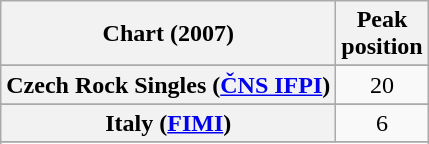<table class="wikitable sortable plainrowheaders" style="text-align:center;">
<tr>
<th scope="col">Chart (2007)</th>
<th scope="col">Peak<br>position</th>
</tr>
<tr>
</tr>
<tr>
<th scope="row">Czech Rock Singles (<a href='#'>ČNS IFPI</a>)</th>
<td>20</td>
</tr>
<tr>
</tr>
<tr>
</tr>
<tr>
</tr>
<tr>
<th scope="row">Italy (<a href='#'>FIMI</a>)</th>
<td>6</td>
</tr>
<tr>
</tr>
<tr>
</tr>
<tr>
</tr>
<tr>
</tr>
<tr>
</tr>
<tr>
</tr>
<tr>
</tr>
</table>
